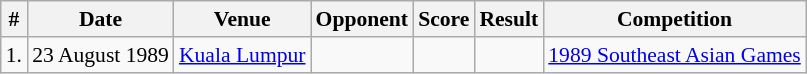<table class="wikitable" style="font-size:90%">
<tr>
<th>#</th>
<th>Date</th>
<th>Venue</th>
<th>Opponent</th>
<th>Score</th>
<th>Result</th>
<th>Competition</th>
</tr>
<tr>
<td>1.</td>
<td>23 August 1989</td>
<td><a href='#'>Kuala Lumpur</a></td>
<td></td>
<td></td>
<td></td>
<td><a href='#'>1989 Southeast Asian Games</a></td>
</tr>
</table>
